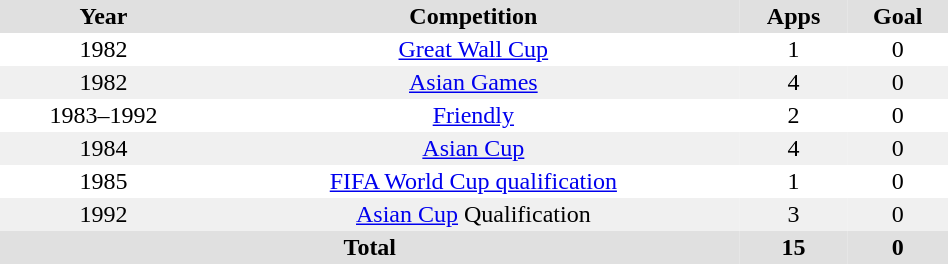<table border="0" cellpadding="2" cellspacing="0" style="width:50%;">
<tr style="text-align:center; background:#e0e0e0;">
<th>Year</th>
<th>Competition</th>
<th>Apps</th>
<th>Goal</th>
</tr>
<tr style="text-align:center;">
<td>1982</td>
<td><a href='#'>Great Wall Cup</a></td>
<td>1</td>
<td>0</td>
</tr>
<tr style="text-align:center; background:#f0f0f0;">
<td>1982</td>
<td><a href='#'>Asian Games</a></td>
<td>4</td>
<td>0</td>
</tr>
<tr style="text-align:center;">
<td>1983–1992</td>
<td><a href='#'>Friendly</a></td>
<td>2</td>
<td>0</td>
</tr>
<tr style="text-align:center; background:#f0f0f0;">
<td>1984</td>
<td><a href='#'>Asian Cup</a></td>
<td>4</td>
<td>0</td>
</tr>
<tr style="text-align:center;">
<td>1985</td>
<td><a href='#'>FIFA World Cup qualification</a></td>
<td>1</td>
<td>0</td>
</tr>
<tr style="text-align:center; background:#f0f0f0;">
<td>1992</td>
<td><a href='#'>Asian Cup</a> Qualification</td>
<td>3</td>
<td>0</td>
</tr>
<tr style="text-align:center; background:#e0e0e0;">
<th colspan="2">Total</th>
<th style="text-align:center;">15</th>
<th style="text-align:center;">0</th>
</tr>
</table>
